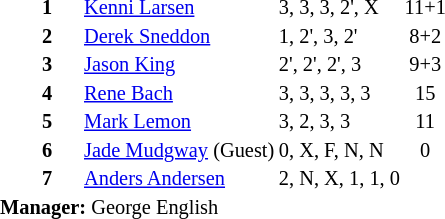<table style="font-size: 85%" cellspacing="1" cellpadding="1" align=LEFT>
<tr>
<td colspan="4"></td>
</tr>
<tr>
<th width="25"></th>
<th width="25"></th>
</tr>
<tr>
<td></td>
<td><strong>1</strong></td>
<td> <a href='#'>Kenni Larsen</a></td>
<td>3, 3, 3, 2', X</td>
<td align=center>11+1</td>
</tr>
<tr>
<td></td>
<td><strong>2</strong></td>
<td> <a href='#'>Derek Sneddon</a></td>
<td>1, 2', 3, 2'</td>
<td align=center>8+2</td>
</tr>
<tr>
<td></td>
<td><strong>3</strong></td>
<td> <a href='#'>Jason King</a></td>
<td>2', 2', 2', 3</td>
<td align=center>9+3</td>
</tr>
<tr>
<td></td>
<td><strong>4</strong></td>
<td> <a href='#'>Rene Bach</a></td>
<td>3, 3, 3, 3, 3</td>
<td align=center>15</td>
</tr>
<tr>
<td></td>
<td><strong>5</strong></td>
<td> <a href='#'>Mark Lemon</a></td>
<td>3, 2, 3, 3</td>
<td align=center>11</td>
</tr>
<tr>
<td></td>
<td><strong>6</strong></td>
<td> <a href='#'>Jade Mudgway</a> (Guest)</td>
<td>0, X, F, N, N</td>
<td align=center>0</td>
</tr>
<tr>
<td></td>
<td><strong>7</strong></td>
<td> <a href='#'>Anders Andersen</a></td>
<td>2, N, X, 1, 1, 0</td>
<td align=center></td>
</tr>
<tr>
<td colspan=3><strong>Manager:</strong> George English</td>
</tr>
<tr>
<td colspan=4></td>
</tr>
</table>
